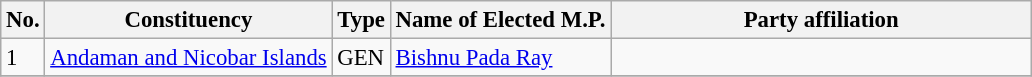<table class="wikitable" style="font-size:95%;">
<tr>
<th>No.</th>
<th>Constituency</th>
<th>Type</th>
<th>Name of Elected M.P.</th>
<th colspan="2" style="width:18em">Party affiliation</th>
</tr>
<tr>
<td>1</td>
<td><a href='#'>Andaman and Nicobar Islands</a></td>
<td>GEN</td>
<td><a href='#'>Bishnu Pada Ray</a></td>
<td></td>
</tr>
<tr>
</tr>
</table>
